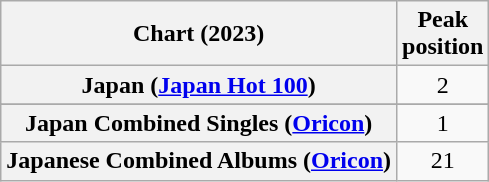<table class="wikitable sortable plainrowheaders" style="text-align:center">
<tr>
<th scope="col">Chart (2023)</th>
<th scope="col">Peak<br>position</th>
</tr>
<tr>
<th scope="row">Japan (<a href='#'>Japan Hot 100</a>)</th>
<td>2</td>
</tr>
<tr>
</tr>
<tr>
<th scope="row">Japan Combined Singles (<a href='#'>Oricon</a>)</th>
<td>1</td>
</tr>
<tr>
<th scope="row">Japanese Combined Albums (<a href='#'>Oricon</a>)</th>
<td>21</td>
</tr>
</table>
